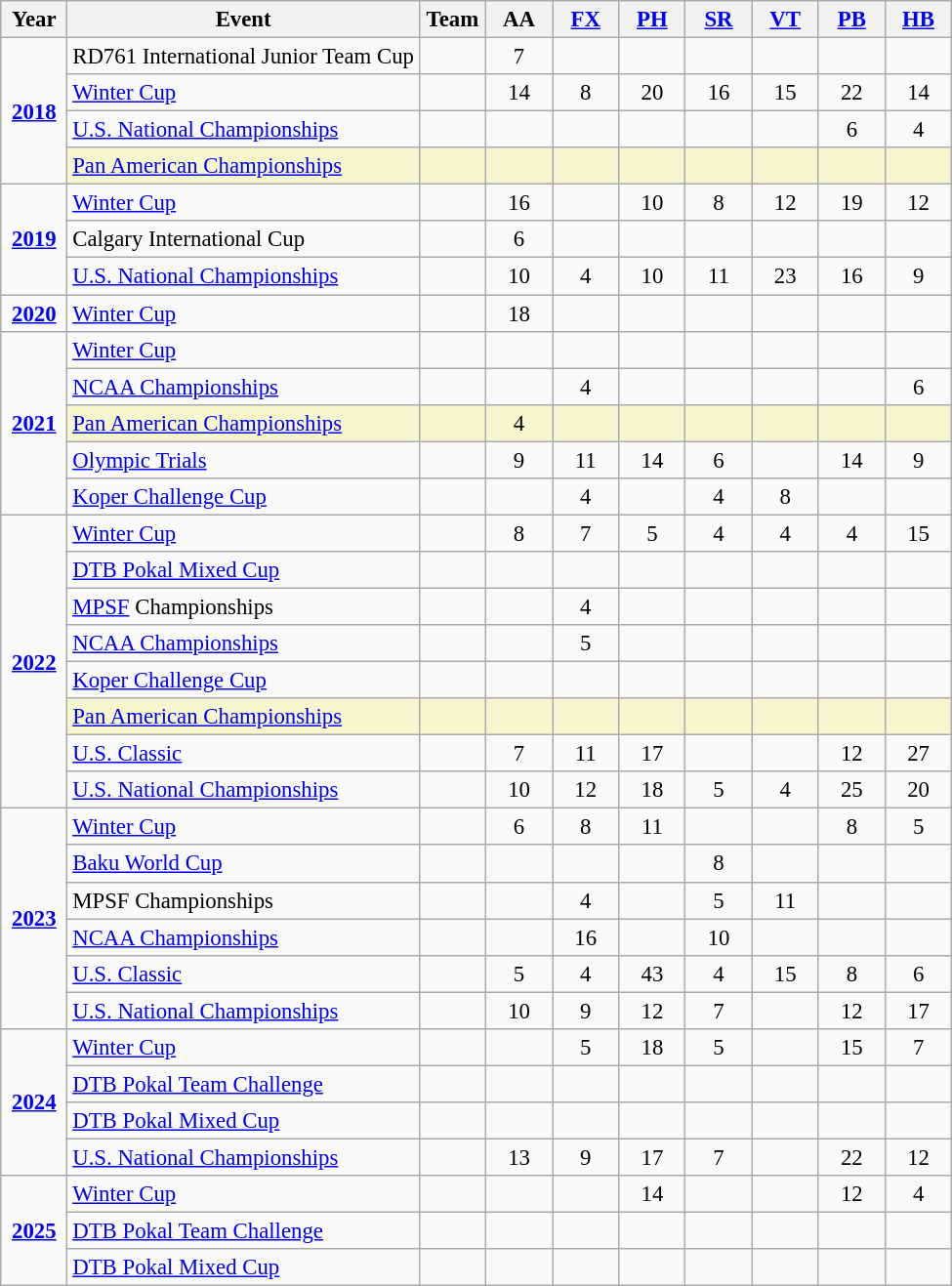<table class="wikitable sortable" style="text-align:center; font-size:95%;">
<tr>
<th width=7% class=unsortable>Year</th>
<th width=37% class=unsortable>Event</th>
<th width=7% class=unsortable>Team</th>
<th width=7% class=unsortable>AA</th>
<th width=7% class=unsortable><a href='#'>FX</a></th>
<th width=7% class=unsortable><a href='#'>PH</a></th>
<th width=7% class=unsortable><a href='#'>SR</a></th>
<th width=7% class=unsortable><a href='#'>VT</a></th>
<th width=7% class=unsortable><a href='#'>PB</a></th>
<th width=7% class=unsortable><a href='#'>HB</a></th>
</tr>
<tr>
<td rowspan="4"><strong><a href='#'>2018</a></strong></td>
<td align=left>RD761 International Junior Team Cup</td>
<td></td>
<td>7</td>
<td></td>
<td></td>
<td></td>
<td></td>
<td></td>
<td></td>
</tr>
<tr>
<td align=left><a href='#'>Winter Cup</a></td>
<td></td>
<td>14</td>
<td>8</td>
<td>20</td>
<td>16</td>
<td>15</td>
<td>22</td>
<td>14</td>
</tr>
<tr>
<td align=left><a href='#'>U.S. National Championships</a></td>
<td></td>
<td></td>
<td></td>
<td></td>
<td></td>
<td></td>
<td>6</td>
<td>4</td>
</tr>
<tr bgcolor=#F5F6CE>
<td align=left><a href='#'>Pan American Championships</a></td>
<td></td>
<td></td>
<td></td>
<td></td>
<td></td>
<td></td>
<td></td>
<td></td>
</tr>
<tr>
<td rowspan="3"><strong><a href='#'>2019</a></strong></td>
<td align=left><a href='#'>Winter Cup</a></td>
<td></td>
<td>16</td>
<td></td>
<td>10</td>
<td>8</td>
<td>12</td>
<td>19</td>
<td>12</td>
</tr>
<tr>
<td align=left>Calgary International Cup</td>
<td></td>
<td>6</td>
<td></td>
<td></td>
<td></td>
<td></td>
<td></td>
<td></td>
</tr>
<tr>
<td align=left><a href='#'>U.S. National Championships</a></td>
<td></td>
<td>10</td>
<td>4</td>
<td>10</td>
<td>11</td>
<td>23</td>
<td>16</td>
<td>9</td>
</tr>
<tr>
<td rowspan="1"><strong><a href='#'>2020</a></strong></td>
<td align=left><a href='#'>Winter Cup</a></td>
<td></td>
<td>18</td>
<td></td>
<td></td>
<td></td>
<td></td>
<td></td>
<td></td>
</tr>
<tr>
<td rowspan="5"><strong><a href='#'>2021</a></strong></td>
<td align=left><a href='#'>Winter Cup</a></td>
<td></td>
<td></td>
<td></td>
<td></td>
<td></td>
<td></td>
<td></td>
<td></td>
</tr>
<tr>
<td align=left><a href='#'>NCAA Championships</a></td>
<td></td>
<td></td>
<td>4</td>
<td></td>
<td></td>
<td></td>
<td></td>
<td>6</td>
</tr>
<tr bgcolor=#F5F6CE>
<td align=left><a href='#'>Pan American Championships</a></td>
<td></td>
<td>4</td>
<td></td>
<td></td>
<td></td>
<td></td>
<td></td>
<td></td>
</tr>
<tr>
<td align=left><a href='#'>Olympic Trials</a></td>
<td></td>
<td>9</td>
<td>11</td>
<td>14</td>
<td>6</td>
<td></td>
<td>14</td>
<td>9</td>
</tr>
<tr>
<td align=left><a href='#'>Koper Challenge Cup</a></td>
<td></td>
<td></td>
<td>4</td>
<td></td>
<td>4</td>
<td>8</td>
<td></td>
<td></td>
</tr>
<tr>
<td rowspan="8"><strong><a href='#'>2022</a></strong></td>
<td align=left><a href='#'>Winter Cup</a></td>
<td></td>
<td>8</td>
<td>7</td>
<td>5</td>
<td>4</td>
<td>4</td>
<td>4</td>
<td>15</td>
</tr>
<tr>
<td align=left><a href='#'>DTB Pokal Mixed Cup</a></td>
<td></td>
<td></td>
<td></td>
<td></td>
<td></td>
<td></td>
<td></td>
<td></td>
</tr>
<tr>
<td align=left><a href='#'>MPSF</a> Championships</td>
<td></td>
<td></td>
<td>4</td>
<td></td>
<td></td>
<td></td>
<td></td>
<td></td>
</tr>
<tr>
<td align=left><a href='#'>NCAA Championships</a></td>
<td></td>
<td></td>
<td>5</td>
<td></td>
<td></td>
<td></td>
<td></td>
<td></td>
</tr>
<tr>
<td align=left><a href='#'>Koper Challenge Cup</a></td>
<td></td>
<td></td>
<td></td>
<td></td>
<td></td>
<td></td>
<td></td>
<td></td>
</tr>
<tr bgcolor=#F5F6CE>
<td align=left><a href='#'>Pan American Championships</a></td>
<td></td>
<td></td>
<td></td>
<td></td>
<td></td>
<td></td>
<td></td>
<td></td>
</tr>
<tr>
<td align=left><a href='#'>U.S. Classic</a></td>
<td></td>
<td>7</td>
<td>11</td>
<td>17</td>
<td></td>
<td></td>
<td>12</td>
<td>27</td>
</tr>
<tr>
<td align=left><a href='#'>U.S. National Championships</a></td>
<td></td>
<td>10</td>
<td>12</td>
<td>18</td>
<td>5</td>
<td>4</td>
<td>25</td>
<td>20</td>
</tr>
<tr>
<td rowspan="6"><strong><a href='#'>2023</a></strong></td>
<td align=left><a href='#'>Winter Cup</a></td>
<td></td>
<td>6</td>
<td>8</td>
<td>11</td>
<td></td>
<td></td>
<td>8</td>
<td>5</td>
</tr>
<tr>
<td align=left><a href='#'>Baku World Cup</a></td>
<td></td>
<td></td>
<td></td>
<td></td>
<td>8</td>
<td></td>
<td></td>
<td></td>
</tr>
<tr>
<td align=left>MPSF Championships</td>
<td></td>
<td></td>
<td>4</td>
<td></td>
<td>5</td>
<td>11</td>
<td></td>
<td></td>
</tr>
<tr>
<td align=left><a href='#'>NCAA Championships</a></td>
<td></td>
<td></td>
<td>16</td>
<td></td>
<td>10</td>
<td></td>
<td></td>
<td></td>
</tr>
<tr>
<td align=left><a href='#'>U.S. Classic</a></td>
<td></td>
<td>5</td>
<td>4</td>
<td>43</td>
<td>4</td>
<td>15</td>
<td>8</td>
<td>6</td>
</tr>
<tr>
<td align=left><a href='#'>U.S. National Championships</a></td>
<td></td>
<td>10</td>
<td>9</td>
<td>12</td>
<td>7</td>
<td></td>
<td>12</td>
<td>17</td>
</tr>
<tr>
<td rowspan="4"><strong><a href='#'>2024</a></strong></td>
<td align=left><a href='#'>Winter Cup</a></td>
<td></td>
<td></td>
<td>5</td>
<td>18</td>
<td>5</td>
<td></td>
<td>15</td>
<td>7</td>
</tr>
<tr>
<td align=left><a href='#'>DTB Pokal Team Challenge</a></td>
<td></td>
<td></td>
<td></td>
<td></td>
<td></td>
<td></td>
<td></td>
<td></td>
</tr>
<tr>
<td align=left><a href='#'>DTB Pokal Mixed Cup</a></td>
<td></td>
<td></td>
<td></td>
<td></td>
<td></td>
<td></td>
<td></td>
<td></td>
</tr>
<tr>
<td align=left><a href='#'>U.S. National Championships</a></td>
<td></td>
<td>13</td>
<td>9</td>
<td>17</td>
<td>7</td>
<td></td>
<td>22</td>
<td>12</td>
</tr>
<tr>
<td rowspan="3"><strong><a href='#'>2025</a></strong></td>
<td align=left><a href='#'>Winter Cup</a></td>
<td></td>
<td></td>
<td></td>
<td>14</td>
<td></td>
<td></td>
<td>12</td>
<td>4</td>
</tr>
<tr>
<td align=left><a href='#'>DTB Pokal Team Challenge</a></td>
<td></td>
<td></td>
<td></td>
<td></td>
<td></td>
<td></td>
<td></td>
<td></td>
</tr>
<tr>
<td align=left><a href='#'>DTB Pokal Mixed Cup</a></td>
<td></td>
<td></td>
<td></td>
<td></td>
<td></td>
<td></td>
<td></td>
<td></td>
</tr>
</table>
